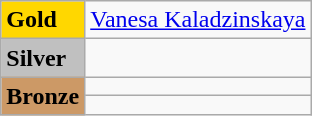<table class="wikitable">
<tr>
<td bgcolor="gold"><strong>Gold</strong></td>
<td {{flagathlete> <a href='#'>Vanesa Kaladzinskaya</a> </td>
</tr>
<tr>
<td bgcolor="silver"><strong>Silver</strong></td>
<td></td>
</tr>
<tr>
<td rowspan="2" bgcolor="#cc9966"><strong>Bronze</strong></td>
<td></td>
</tr>
<tr>
<td></td>
</tr>
</table>
